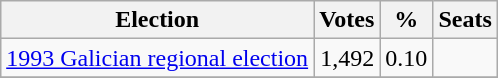<table class="wikitable sortable" style="margin:1em auto;">
<tr>
<th bgcolor="#BFCFFF">Election</th>
<th bgcolor="#BFCFFF">Votes</th>
<th bgcolor="#BFCFFF">%</th>
<th bgcolor="#BFCFFF">Seats</th>
</tr>
<tr>
<td align="right"><a href='#'>1993 Galician regional election</a></td>
<td align="right">1,492</td>
<td align="right">0.10</td>
<td align="center"></td>
</tr>
<tr>
</tr>
</table>
